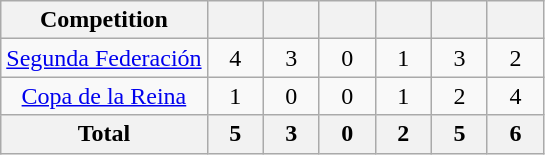<table class="wikitable" style="text-align:center">
<tr>
<th>Competition</th>
<th width=30></th>
<th width=30></th>
<th width=30></th>
<th width=30></th>
<th width=30></th>
<th width=30></th>
</tr>
<tr>
<td><a href='#'>Segunda Federación</a></td>
<td>4</td>
<td>3</td>
<td>0</td>
<td>1</td>
<td>3</td>
<td>2</td>
</tr>
<tr>
<td><a href='#'>Copa de la Reina</a></td>
<td>1</td>
<td>0</td>
<td>0</td>
<td>1</td>
<td>2</td>
<td>4</td>
</tr>
<tr>
<th>Total</th>
<th>5</th>
<th>3</th>
<th>0</th>
<th>2</th>
<th>5</th>
<th>6</th>
</tr>
</table>
